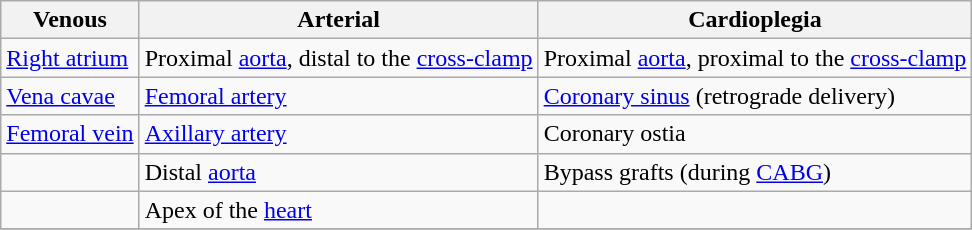<table class="wikitable">
<tr>
<th>Venous</th>
<th>Arterial</th>
<th>Cardioplegia</th>
</tr>
<tr>
<td><a href='#'>Right atrium</a></td>
<td>Proximal <a href='#'>aorta</a>, distal to the <a href='#'>cross-clamp</a></td>
<td>Proximal <a href='#'>aorta</a>, proximal to the <a href='#'>cross-clamp</a></td>
</tr>
<tr>
<td><a href='#'>Vena cavae</a></td>
<td><a href='#'>Femoral artery</a></td>
<td><a href='#'>Coronary sinus</a> (retrograde delivery)</td>
</tr>
<tr>
<td><a href='#'>Femoral vein</a></td>
<td><a href='#'>Axillary artery</a></td>
<td>Coronary ostia</td>
</tr>
<tr>
<td></td>
<td>Distal <a href='#'>aorta</a></td>
<td>Bypass grafts (during <a href='#'>CABG</a>)</td>
</tr>
<tr>
<td></td>
<td>Apex of the <a href='#'>heart</a></td>
<td></td>
</tr>
<tr>
</tr>
</table>
